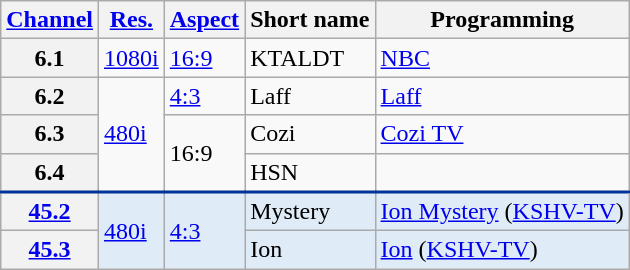<table class="wikitable">
<tr>
<th scope = "col"><a href='#'>Channel</a></th>
<th scope = "col"><a href='#'>Res.</a></th>
<th scope = "col"><a href='#'>Aspect</a></th>
<th scope = "col">Short name</th>
<th scope = "col">Programming</th>
</tr>
<tr>
<th scope = "row">6.1</th>
<td><a href='#'>1080i</a></td>
<td><a href='#'>16:9</a></td>
<td>KTALDT</td>
<td><a href='#'>NBC</a></td>
</tr>
<tr>
<th scope = "row">6.2</th>
<td rowspan=3><a href='#'>480i</a></td>
<td><a href='#'>4:3</a></td>
<td>Laff</td>
<td><a href='#'>Laff</a></td>
</tr>
<tr>
<th scope = "row">6.3</th>
<td rowspan=2>16:9</td>
<td>Cozi</td>
<td><a href='#'>Cozi TV</a></td>
</tr>
<tr>
<th scope = "row">6.4</th>
<td>HSN</td>
<td></td>
</tr>
<tr style="background-color:#DFEBF6; border-top: 2px solid #003399;">
<th scope="row"><a href='#'>45.2</a></th>
<td rowspan=2><a href='#'>480i</a></td>
<td rowspan=2><a href='#'>4:3</a></td>
<td>Mystery</td>
<td><a href='#'>Ion Mystery</a> (<a href='#'>KSHV-TV</a>)</td>
</tr>
<tr style="background-color:#DFEBF6;">
<th scope="row"><a href='#'>45.3</a></th>
<td>Ion</td>
<td><a href='#'>Ion</a> (<a href='#'>KSHV-TV</a>)</td>
</tr>
</table>
